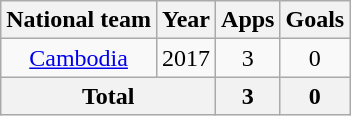<table class="wikitable" style="text-align:center">
<tr>
<th>National team</th>
<th>Year</th>
<th>Apps</th>
<th>Goals</th>
</tr>
<tr>
<td rowspan="1"><a href='#'>Cambodia</a></td>
<td>2017</td>
<td>3</td>
<td>0</td>
</tr>
<tr>
<th colspan=2>Total</th>
<th>3</th>
<th>0</th>
</tr>
</table>
